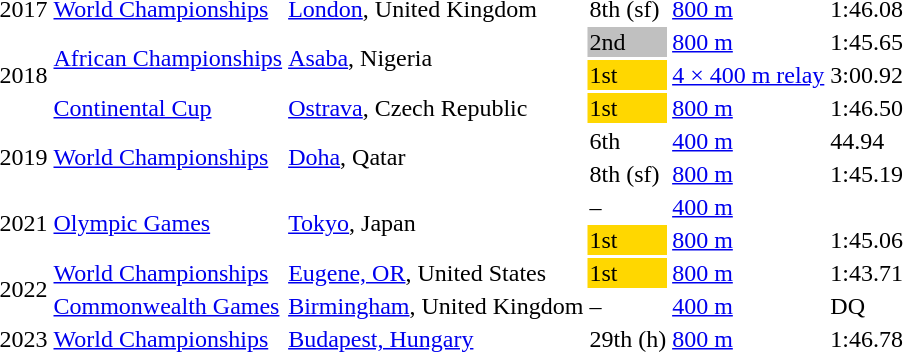<table>
<tr>
<td>2017</td>
<td><a href='#'>World Championships</a></td>
<td><a href='#'>London</a>, United Kingdom</td>
<td>8th (sf)</td>
<td><a href='#'>800 m</a></td>
<td>1:46.08</td>
</tr>
<tr>
<td rowspan=3>2018</td>
<td rowspan=2><a href='#'>African Championships</a></td>
<td rowspan=2><a href='#'>Asaba</a>, Nigeria</td>
<td bgcolor=silver>2nd</td>
<td><a href='#'>800 m</a></td>
<td>1:45.65</td>
</tr>
<tr>
<td bgcolor=gold>1st</td>
<td><a href='#'>4 × 400 m relay</a></td>
<td>3:00.92</td>
</tr>
<tr>
<td><a href='#'>Continental Cup</a></td>
<td><a href='#'>Ostrava</a>, Czech Republic</td>
<td bgcolor=gold>1st</td>
<td><a href='#'>800 m</a></td>
<td>1:46.50</td>
</tr>
<tr>
<td rowspan=2>2019</td>
<td rowspan=2><a href='#'>World Championships</a></td>
<td rowspan=2><a href='#'>Doha</a>, Qatar</td>
<td>6th</td>
<td><a href='#'>400 m</a></td>
<td>44.94</td>
</tr>
<tr>
<td>8th (sf)</td>
<td><a href='#'>800 m</a></td>
<td>1:45.19</td>
</tr>
<tr>
<td rowspan=2>2021</td>
<td rowspan=2><a href='#'>Olympic Games</a></td>
<td rowspan=2><a href='#'>Tokyo</a>, Japan</td>
<td>–</td>
<td><a href='#'>400 m</a></td>
<td></td>
</tr>
<tr>
<td bgcolor=gold>1st</td>
<td><a href='#'>800 m</a></td>
<td>1:45.06</td>
</tr>
<tr>
<td rowspan=2>2022</td>
<td><a href='#'>World Championships</a></td>
<td><a href='#'>Eugene, OR</a>, United States</td>
<td bgcolor=gold>1st</td>
<td><a href='#'>800 m</a></td>
<td>1:43.71</td>
</tr>
<tr>
<td><a href='#'>Commonwealth Games</a></td>
<td><a href='#'>Birmingham</a>, United Kingdom</td>
<td>–</td>
<td><a href='#'>400 m</a></td>
<td>DQ</td>
</tr>
<tr>
<td>2023</td>
<td><a href='#'>World Championships</a></td>
<td><a href='#'>Budapest, Hungary</a></td>
<td>29th (h)</td>
<td><a href='#'>800 m</a></td>
<td>1:46.78</td>
</tr>
</table>
